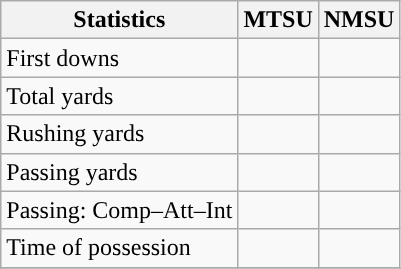<table class="wikitable" style="float: left;">
<tr>
<th>Statistics</th>
<th>MTSU</th>
<th>NMSU</th>
</tr>
<tr>
<td>First downs</td>
<td></td>
<td></td>
</tr>
<tr>
<td>Total yards</td>
<td></td>
<td></td>
</tr>
<tr>
<td>Rushing yards</td>
<td></td>
<td></td>
</tr>
<tr>
<td>Passing yards</td>
<td></td>
<td></td>
</tr>
<tr>
<td>Passing: Comp–Att–Int</td>
<td></td>
<td></td>
</tr>
<tr>
<td>Time of possession</td>
<td></td>
<td></td>
</tr>
<tr>
</tr>
</table>
